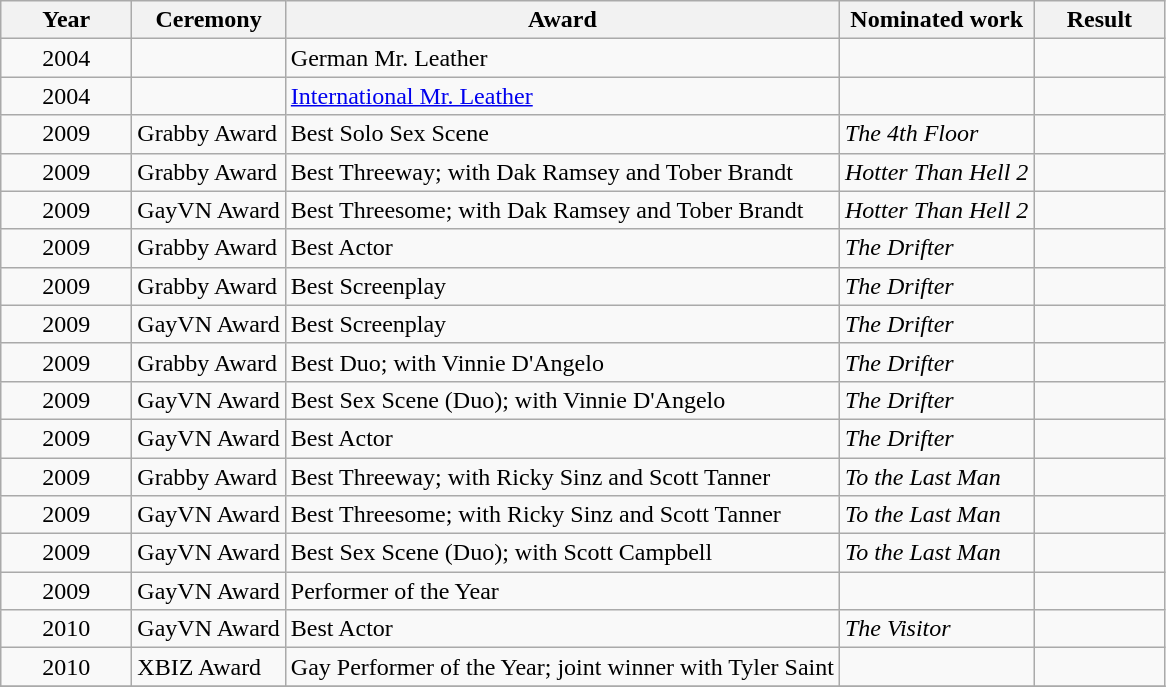<table class="wikitable">
<tr>
<th scope="col" style="width:5em;">Year</th>
<th scope="col">Ceremony</th>
<th scope="col">Award</th>
<th scope="col">Nominated work</th>
<th scope="col" style="width:5em;">Result</th>
</tr>
<tr>
<td align=center>2004</td>
<td></td>
<td>German Mr. Leather</td>
<td></td>
<td></td>
</tr>
<tr>
<td align=center>2004</td>
<td></td>
<td><a href='#'>International Mr. Leather</a></td>
<td></td>
<td></td>
</tr>
<tr>
<td align=center>2009</td>
<td>Grabby Award</td>
<td>Best Solo Sex Scene</td>
<td><em>The 4th Floor</em></td>
<td></td>
</tr>
<tr>
<td align=center>2009</td>
<td>Grabby Award</td>
<td>Best Threeway; with Dak Ramsey and Tober Brandt</td>
<td><em>Hotter Than Hell 2</em></td>
<td></td>
</tr>
<tr>
<td align=center>2009</td>
<td>GayVN Award</td>
<td>Best Threesome; with Dak Ramsey and Tober Brandt</td>
<td><em>Hotter Than Hell 2</em></td>
<td></td>
</tr>
<tr>
<td align=center>2009</td>
<td>Grabby Award</td>
<td>Best Actor</td>
<td><em>The Drifter</em></td>
<td></td>
</tr>
<tr>
<td align=center>2009</td>
<td>Grabby Award</td>
<td>Best Screenplay</td>
<td><em>The Drifter</em></td>
<td></td>
</tr>
<tr>
<td align=center>2009</td>
<td>GayVN Award</td>
<td>Best Screenplay</td>
<td><em>The Drifter</em></td>
<td></td>
</tr>
<tr>
<td align=center>2009</td>
<td>Grabby Award</td>
<td>Best Duo; with Vinnie D'Angelo</td>
<td><em>The Drifter</em></td>
<td></td>
</tr>
<tr>
<td align=center>2009</td>
<td>GayVN Award</td>
<td>Best Sex Scene (Duo); with Vinnie D'Angelo</td>
<td><em>The Drifter</em></td>
<td></td>
</tr>
<tr>
<td align=center>2009</td>
<td>GayVN Award</td>
<td>Best Actor</td>
<td><em>The Drifter</em></td>
<td></td>
</tr>
<tr>
<td align=center>2009</td>
<td>Grabby Award</td>
<td>Best Threeway; with Ricky Sinz and Scott Tanner</td>
<td><em>To the Last Man</em></td>
<td></td>
</tr>
<tr>
<td align=center>2009</td>
<td>GayVN Award</td>
<td>Best Threesome; with Ricky Sinz and Scott Tanner</td>
<td><em>To the Last Man</em></td>
<td></td>
</tr>
<tr>
<td align=center>2009</td>
<td>GayVN Award</td>
<td>Best Sex Scene (Duo); with Scott Campbell</td>
<td><em>To the Last Man</em></td>
<td></td>
</tr>
<tr>
<td align=center>2009</td>
<td>GayVN Award</td>
<td>Performer of the Year</td>
<td></td>
<td></td>
</tr>
<tr>
<td align=center>2010</td>
<td>GayVN Award</td>
<td>Best Actor</td>
<td><em>The Visitor</em></td>
<td></td>
</tr>
<tr>
<td align=center>2010</td>
<td>XBIZ Award</td>
<td>Gay Performer of the Year; joint winner with Tyler Saint</td>
<td></td>
<td></td>
</tr>
<tr>
</tr>
</table>
